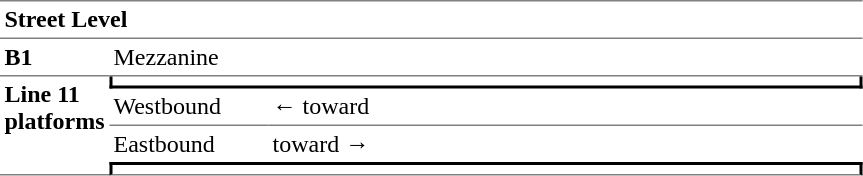<table cellspacing="0" cellpadding="3" border="0">
<tr>
<td colspan="3" style="border-bottom:solid 1px gray;border-top:solid 1px gray;" width="50" valign="top"><strong>Street Level</strong></td>
</tr>
<tr>
<td style="border-bottom:solid 1px gray;" width="50" valign="top"><strong>B1</strong></td>
<td colspan="2" style="border-bottom:solid 1px gray;" width="100" valign="top">Mezzanine</td>
</tr>
<tr>
<td rowspan="10" style="border-bottom:solid 1px gray;" width="50" valign="top"><strong>Line 11 platforms</strong></td>
<td colspan="2" style="border-right:solid 2px black;border-left:solid 2px black;border-bottom:solid 2px black;text-align:center;"></td>
</tr>
<tr>
<td style="border-bottom:solid 1px gray;" width="100">Westbound</td>
<td style="border-bottom:solid 1px gray;" width="390">←   toward  </td>
</tr>
<tr>
<td>Eastbound</td>
<td>   toward   →</td>
</tr>
<tr>
<td colspan="2" style="border-top:solid 2px black;border-right:solid 2px black;border-left:solid 2px black;border-bottom:solid 1px gray;text-align:center;"></td>
</tr>
</table>
